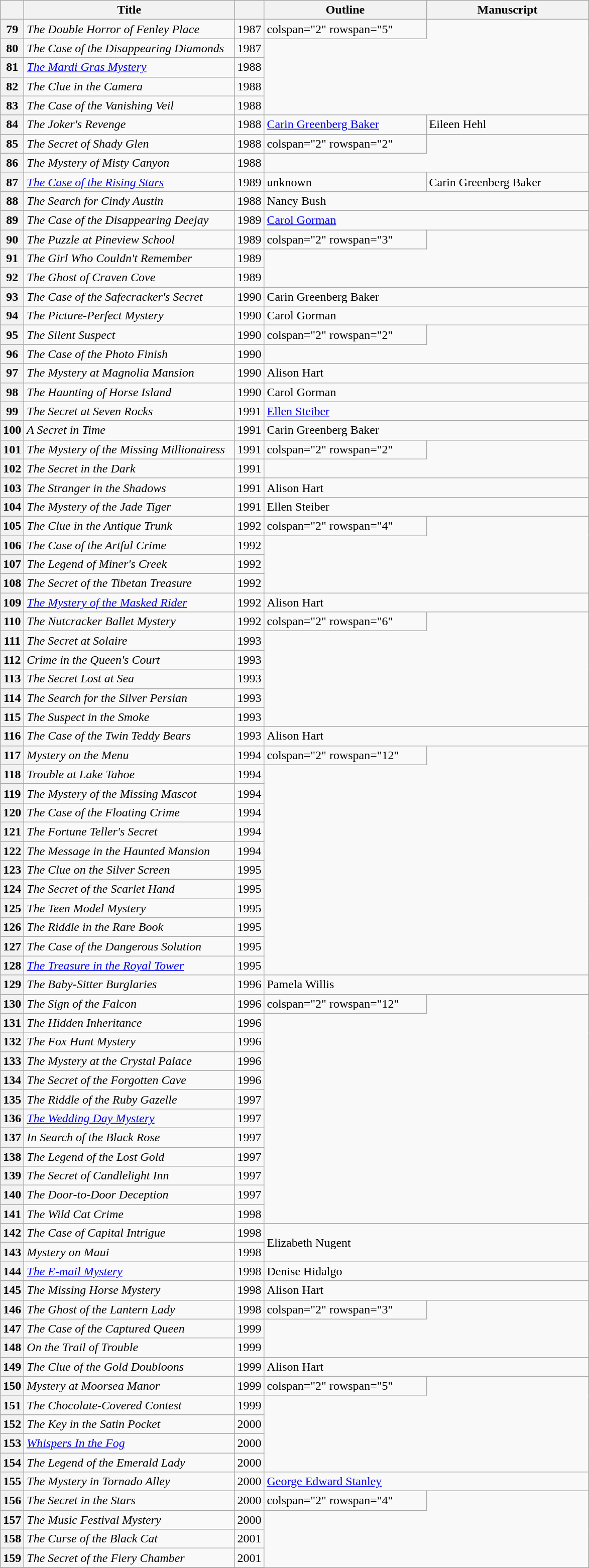<table class="wikitable">
<tr>
<th></th>
<th scope="col" style="width:17em;">Title</th>
<th></th>
<th scope="col" style="width:13em;">Outline</th>
<th scope="col" style="width:13em;">Manuscript</th>
</tr>
<tr>
<th>79</th>
<td><em>The Double Horror of Fenley Place</em></td>
<td>1987</td>
<td>colspan="2" rowspan="5" </td>
</tr>
<tr>
<th>80</th>
<td><em>The Case of the Disappearing Diamonds</em></td>
<td>1987</td>
</tr>
<tr>
<th>81</th>
<td><em><a href='#'>The Mardi Gras Mystery</a></em></td>
<td>1988</td>
</tr>
<tr>
<th>82</th>
<td><em>The Clue in the Camera</em></td>
<td>1988</td>
</tr>
<tr>
<th>83</th>
<td><em>The Case of the Vanishing Veil</em></td>
<td>1988</td>
</tr>
<tr>
<th>84</th>
<td><em>The Joker's Revenge</em></td>
<td>1988</td>
<td><a href='#'>Carin Greenberg Baker</a></td>
<td>Eileen Hehl</td>
</tr>
<tr>
<th>85</th>
<td><em>The Secret of Shady Glen</em></td>
<td>1988</td>
<td>colspan="2" rowspan="2" </td>
</tr>
<tr>
<th>86</th>
<td><em>The Mystery of Misty Canyon</em></td>
<td>1988</td>
</tr>
<tr>
<th>87</th>
<td><em><a href='#'>The Case of the Rising Stars</a></em></td>
<td>1989</td>
<td>unknown</td>
<td>Carin Greenberg Baker</td>
</tr>
<tr>
<th>88</th>
<td><em>The Search for Cindy Austin</em></td>
<td>1988</td>
<td colspan="2">Nancy Bush</td>
</tr>
<tr>
<th>89</th>
<td><em>The Case of the Disappearing Deejay</em></td>
<td>1989</td>
<td colspan="2"><a href='#'>Carol Gorman</a></td>
</tr>
<tr>
<th>90</th>
<td><em>The Puzzle at Pineview School</em></td>
<td>1989</td>
<td>colspan="2" rowspan="3" </td>
</tr>
<tr>
<th>91</th>
<td><em>The Girl Who Couldn't Remember</em></td>
<td>1989</td>
</tr>
<tr>
<th>92</th>
<td><em>The Ghost of Craven Cove</em></td>
<td>1989</td>
</tr>
<tr>
<th>93</th>
<td><em>The Case of the Safecracker's Secret</em></td>
<td>1990</td>
<td colspan="2">Carin Greenberg Baker</td>
</tr>
<tr>
<th>94</th>
<td><em>The Picture-Perfect Mystery</em></td>
<td>1990</td>
<td colspan="2">Carol Gorman</td>
</tr>
<tr>
<th>95</th>
<td><em>The Silent Suspect</em></td>
<td>1990</td>
<td>colspan="2" rowspan="2" </td>
</tr>
<tr>
<th>96</th>
<td><em>The Case of the Photo Finish</em></td>
<td>1990</td>
</tr>
<tr>
<th>97</th>
<td><em>The Mystery at Magnolia Mansion</em></td>
<td>1990</td>
<td colspan="2">Alison Hart</td>
</tr>
<tr>
<th>98</th>
<td><em>The Haunting of Horse Island</em></td>
<td>1990</td>
<td colspan="2">Carol Gorman</td>
</tr>
<tr>
<th>99</th>
<td><em>The Secret at Seven Rocks</em></td>
<td>1991</td>
<td colspan="2"><a href='#'>Ellen Steiber</a></td>
</tr>
<tr>
<th>100</th>
<td><em>A Secret in Time</em></td>
<td>1991</td>
<td colspan="2">Carin Greenberg Baker</td>
</tr>
<tr>
<th>101</th>
<td><em>The Mystery of the Missing Millionairess</em></td>
<td>1991</td>
<td>colspan="2" rowspan="2" </td>
</tr>
<tr>
<th>102</th>
<td><em>The Secret in the Dark</em></td>
<td>1991</td>
</tr>
<tr>
<th>103</th>
<td><em>The Stranger in the Shadows</em></td>
<td>1991</td>
<td colspan="2">Alison Hart</td>
</tr>
<tr>
<th>104</th>
<td><em>The Mystery of the Jade Tiger</em></td>
<td>1991</td>
<td colspan="2">Ellen Steiber</td>
</tr>
<tr>
<th>105</th>
<td><em>The Clue in the Antique Trunk</em></td>
<td>1992</td>
<td>colspan="2" rowspan="4" </td>
</tr>
<tr>
<th>106</th>
<td><em>The Case of the Artful Crime</em></td>
<td>1992</td>
</tr>
<tr>
<th>107</th>
<td><em>The Legend of Miner's Creek</em></td>
<td>1992</td>
</tr>
<tr>
<th>108</th>
<td><em>The Secret of the Tibetan Treasure</em></td>
<td>1992</td>
</tr>
<tr>
<th>109</th>
<td><em><a href='#'>The Mystery of the Masked Rider</a></em></td>
<td>1992</td>
<td colspan="2">Alison Hart</td>
</tr>
<tr>
<th>110</th>
<td><em>The Nutcracker Ballet Mystery</em></td>
<td>1992</td>
<td>colspan="2" rowspan="6" </td>
</tr>
<tr>
<th>111</th>
<td><em>The Secret at Solaire</em></td>
<td>1993</td>
</tr>
<tr>
<th>112</th>
<td><em>Crime in the Queen's Court</em></td>
<td>1993</td>
</tr>
<tr>
<th>113</th>
<td><em>The Secret Lost at Sea</em></td>
<td>1993</td>
</tr>
<tr>
<th>114</th>
<td><em>The Search for the Silver Persian</em></td>
<td>1993</td>
</tr>
<tr>
<th>115</th>
<td><em>The Suspect in the Smoke</em></td>
<td>1993</td>
</tr>
<tr>
<th>116</th>
<td><em>The Case of the Twin Teddy Bears</em></td>
<td>1993</td>
<td colspan="2">Alison Hart</td>
</tr>
<tr>
<th>117</th>
<td><em>Mystery on the Menu</em></td>
<td>1994</td>
<td>colspan="2" rowspan="12" </td>
</tr>
<tr>
<th>118</th>
<td><em>Trouble at Lake Tahoe</em></td>
<td>1994</td>
</tr>
<tr>
<th>119</th>
<td><em>The Mystery of the Missing Mascot</em></td>
<td>1994</td>
</tr>
<tr>
<th>120</th>
<td><em>The Case of the Floating Crime</em></td>
<td>1994</td>
</tr>
<tr>
<th>121</th>
<td><em>The Fortune Teller's Secret</em></td>
<td>1994</td>
</tr>
<tr>
<th>122</th>
<td><em>The Message in the Haunted Mansion</em></td>
<td>1994</td>
</tr>
<tr>
<th>123</th>
<td><em>The Clue on the Silver Screen</em></td>
<td>1995</td>
</tr>
<tr>
<th>124</th>
<td><em>The Secret of the Scarlet Hand</em></td>
<td>1995</td>
</tr>
<tr>
<th>125</th>
<td><em>The Teen Model Mystery</em></td>
<td>1995</td>
</tr>
<tr>
<th>126</th>
<td><em>The Riddle in the Rare Book</em></td>
<td>1995</td>
</tr>
<tr>
<th>127</th>
<td><em>The Case of the Dangerous Solution</em></td>
<td>1995</td>
</tr>
<tr>
<th>128</th>
<td><em><a href='#'>The Treasure in the Royal Tower</a></em></td>
<td>1995</td>
</tr>
<tr>
<th>129</th>
<td><em>The Baby-Sitter Burglaries</em></td>
<td>1996</td>
<td colspan="2">Pamela Willis</td>
</tr>
<tr>
<th>130</th>
<td><em>The Sign of the Falcon</em></td>
<td>1996</td>
<td>colspan="2" rowspan="12" </td>
</tr>
<tr>
<th>131</th>
<td><em>The Hidden Inheritance</em></td>
<td>1996</td>
</tr>
<tr>
<th>132</th>
<td><em>The Fox Hunt Mystery</em></td>
<td>1996</td>
</tr>
<tr>
<th>133</th>
<td><em>The Mystery at the Crystal Palace</em></td>
<td>1996</td>
</tr>
<tr>
<th>134</th>
<td><em>The Secret of the Forgotten Cave</em></td>
<td>1996</td>
</tr>
<tr>
<th>135</th>
<td><em>The Riddle of the Ruby Gazelle</em></td>
<td>1997</td>
</tr>
<tr>
<th>136</th>
<td><em><a href='#'>The Wedding Day Mystery</a></em></td>
<td>1997</td>
</tr>
<tr>
<th>137</th>
<td><em>In Search of the Black Rose</em></td>
<td>1997</td>
</tr>
<tr>
<th>138</th>
<td><em>The Legend of the Lost Gold</em></td>
<td>1997</td>
</tr>
<tr>
<th>139</th>
<td><em>The Secret of Candlelight Inn</em></td>
<td>1997</td>
</tr>
<tr>
<th>140</th>
<td><em>The Door-to-Door Deception</em></td>
<td>1997</td>
</tr>
<tr>
<th>141</th>
<td><em>The Wild Cat Crime</em></td>
<td>1998</td>
</tr>
<tr>
<th>142</th>
<td><em>The Case of Capital Intrigue</em></td>
<td>1998</td>
<td colspan="2" rowspan="2">Elizabeth Nugent</td>
</tr>
<tr>
<th>143</th>
<td><em>Mystery on Maui</em></td>
<td>1998</td>
</tr>
<tr>
<th>144</th>
<td><em><a href='#'>The E-mail Mystery</a></em></td>
<td>1998</td>
<td colspan="2">Denise Hidalgo</td>
</tr>
<tr>
<th>145</th>
<td><em>The Missing Horse Mystery</em></td>
<td>1998</td>
<td colspan="2">Alison Hart</td>
</tr>
<tr>
<th>146</th>
<td><em>The Ghost of the Lantern Lady</em></td>
<td>1998</td>
<td>colspan="2" rowspan="3" </td>
</tr>
<tr>
<th>147</th>
<td><em>The Case of the Captured Queen</em></td>
<td>1999</td>
</tr>
<tr>
<th>148</th>
<td><em>On the Trail of Trouble</em></td>
<td>1999</td>
</tr>
<tr>
<th>149</th>
<td><em>The Clue of the Gold Doubloons</em></td>
<td>1999</td>
<td colspan="2">Alison Hart</td>
</tr>
<tr>
<th>150</th>
<td><em>Mystery at Moorsea Manor</em></td>
<td>1999</td>
<td>colspan="2" rowspan="5" </td>
</tr>
<tr>
<th>151</th>
<td><em>The Chocolate-Covered Contest</em></td>
<td>1999</td>
</tr>
<tr>
<th>152</th>
<td><em>The Key in the Satin Pocket</em></td>
<td>2000</td>
</tr>
<tr>
<th>153</th>
<td><em><a href='#'>Whispers In the Fog</a></em></td>
<td>2000</td>
</tr>
<tr>
<th>154</th>
<td><em>The Legend of the Emerald Lady</em></td>
<td>2000</td>
</tr>
<tr>
<th>155</th>
<td><em>The Mystery in Tornado Alley</em></td>
<td>2000</td>
<td colspan="2"><a href='#'>George Edward Stanley</a></td>
</tr>
<tr>
<th>156</th>
<td><em>The Secret in the Stars</em></td>
<td>2000</td>
<td>colspan="2" rowspan="4" </td>
</tr>
<tr>
<th>157</th>
<td><em>The Music Festival Mystery</em></td>
<td>2000</td>
</tr>
<tr>
<th>158</th>
<td><em>The Curse of the Black Cat</em></td>
<td>2001</td>
</tr>
<tr>
<th>159</th>
<td><em>The Secret of the Fiery Chamber</em></td>
<td>2001</td>
</tr>
<tr>
</tr>
</table>
